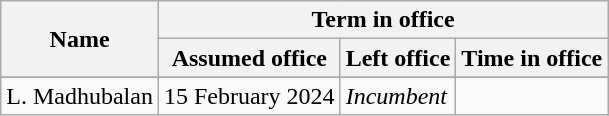<table class="wikitable">
<tr>
<th rowspan=2>Name</th>
<th colspan=3>Term in office</th>
</tr>
<tr>
<th>Assumed office</th>
<th>Left office</th>
<th>Time in office</th>
</tr>
<tr>
</tr>
<tr>
<td>L. Madhubalan</td>
<td>15 February 2024</td>
<td><em>Incumbent</em></td>
<td></td>
</tr>
</table>
